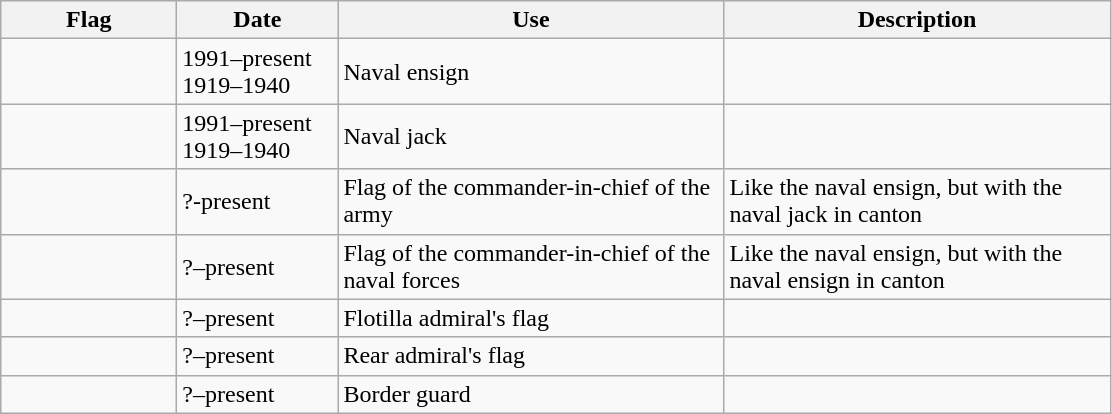<table class="wikitable">
<tr>
<th width="110">Flag</th>
<th width="100">Date</th>
<th width="250">Use</th>
<th width="250">Description</th>
</tr>
<tr>
<td></td>
<td>1991–present <br> 1919–1940</td>
<td>Naval ensign</td>
<td></td>
</tr>
<tr>
<td></td>
<td>1991–present <br> 1919–1940</td>
<td>Naval jack</td>
<td></td>
</tr>
<tr>
<td></td>
<td>?-present</td>
<td>Flag of the commander-in-chief of the army</td>
<td>Like the naval ensign, but with the naval jack in canton</td>
</tr>
<tr>
<td></td>
<td>?–present</td>
<td>Flag of the commander-in-chief of the naval forces</td>
<td>Like the naval ensign, but with the naval ensign in canton</td>
</tr>
<tr>
<td></td>
<td>?–present</td>
<td>Flotilla admiral's flag</td>
<td></td>
</tr>
<tr>
<td></td>
<td>?–present</td>
<td>Rear admiral's flag</td>
<td></td>
</tr>
<tr>
<td></td>
<td>?–present</td>
<td>Border guard</td>
<td></td>
</tr>
</table>
